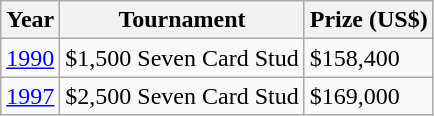<table class="wikitable">
<tr>
<th>Year</th>
<th>Tournament</th>
<th>Prize (US$)</th>
</tr>
<tr>
<td><a href='#'>1990</a></td>
<td>$1,500 Seven Card Stud</td>
<td>$158,400</td>
</tr>
<tr>
<td><a href='#'>1997</a></td>
<td>$2,500 Seven Card Stud</td>
<td>$169,000</td>
</tr>
</table>
